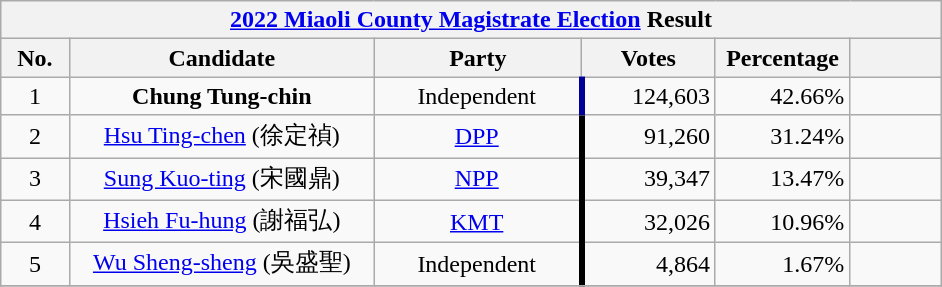<table class="wikitable" style="text-align:center;margin: 1em auto;">
<tr>
<th colspan="7" width=620px><a href='#'>2022 Miaoli County Magistrate Election</a> Result</th>
</tr>
<tr>
<th width=35>No.</th>
<th width=180>Candidate</th>
<th width=120>Party</th>
<th width=75>Votes</th>
<th width=75>Percentage</th>
<th width=49></th>
</tr>
<tr>
<td>1</td>
<td><strong>Chung Tung-chin</strong></td>
<td>Independent</td>
<td style="border-left:4px solid #000099;" align="right">124,603</td>
<td align="right">42.66%</td>
<td align="center"></td>
</tr>
<tr>
<td>2</td>
<td><a href='#'>Hsu Ting-chen</a> (徐定禎)</td>
<td><a href='#'>DPP</a></td>
<td style="border-left:4px solid #000000;" align="right">91,260</td>
<td align="right">31.24%</td>
<td align="center"></td>
</tr>
<tr>
<td>3</td>
<td><a href='#'>Sung Kuo-ting</a> (宋國鼎)</td>
<td><a href='#'>NPP</a></td>
<td style="border-left:4px solid #000000;" align="right">39,347</td>
<td align="right">13.47%</td>
<td align="center"></td>
</tr>
<tr>
<td>4</td>
<td><a href='#'>Hsieh Fu-hung</a> (謝福弘)</td>
<td><a href='#'>KMT</a></td>
<td style="border-left:4px solid #000000;" align="right">32,026</td>
<td align="right">10.96%</td>
<td align="center"></td>
</tr>
<tr>
<td>5</td>
<td><a href='#'>Wu Sheng-sheng</a> (吳盛聖)</td>
<td>Independent</td>
<td style="border-left:4px solid #000000;" align="right">4,864</td>
<td align="right">1.67%</td>
<td align="center"></td>
</tr>
<tr bgcolor=EEEEEE>
</tr>
</table>
